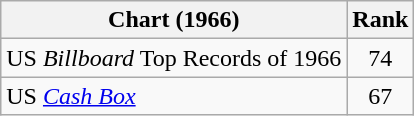<table class="wikitable">
<tr>
<th align="left">Chart (1966)</th>
<th style="text-align:center;">Rank</th>
</tr>
<tr>
<td>US <em>Billboard</em> Top Records of 1966</td>
<td style="text-align:center;">74</td>
</tr>
<tr>
<td>US <em><a href='#'>Cash Box</a></em></td>
<td style="text-align:center;">67</td>
</tr>
</table>
